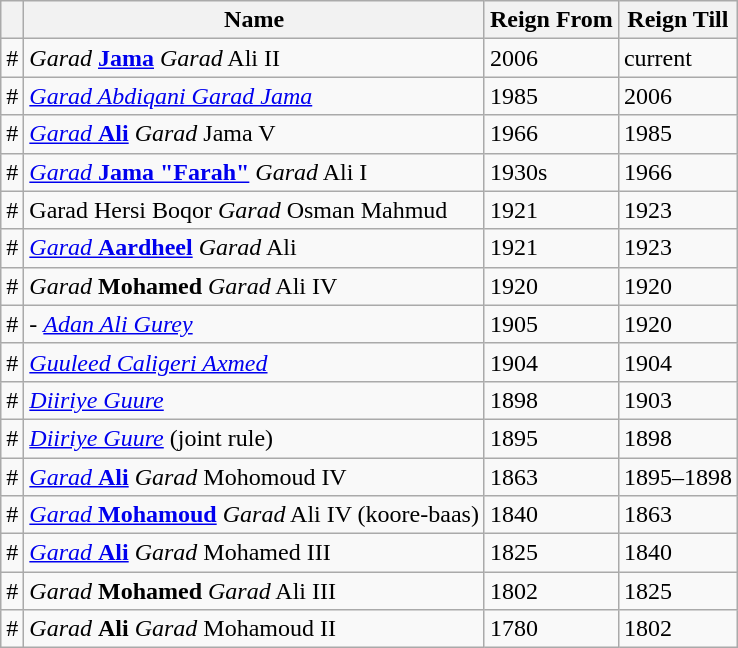<table class="wikitable">
<tr>
<th></th>
<th>Name</th>
<th>Reign From</th>
<th>Reign Till</th>
</tr>
<tr>
<td>#</td>
<td style="white-space:nowrap"><em>Garad</em> <strong><a href='#'>Jama</a></strong> <em>Garad</em> Ali II</td>
<td style="white-space:nowrap">2006</td>
<td>current</td>
</tr>
<tr>
<td>#</td>
<td><em><a href='#'>Garad Abdiqani Garad Jama</a></em></td>
<td>1985</td>
<td>2006</td>
</tr>
<tr>
<td>#</td>
<td><a href='#'><em>Garad</em> <strong>Ali</strong></a> <em>Garad</em> Jama V</td>
<td>1966</td>
<td>1985</td>
</tr>
<tr>
<td>#</td>
<td><a href='#'><em>Garad</em> <strong>Jama "Farah"</strong></a> <em>Garad</em> Ali I</td>
<td>1930s</td>
<td>1966</td>
</tr>
<tr>
<td>#</td>
<td>Garad Hersi Boqor <em>Garad</em> Osman Mahmud</td>
<td>1921</td>
<td>1923</td>
</tr>
<tr>
<td>#</td>
<td><a href='#'><em>Garad</em> <strong>Aardheel</strong></a> <em>Garad</em> Ali</td>
<td>1921</td>
<td>1923</td>
</tr>
<tr>
<td>#</td>
<td><em>Garad</em> <strong>Mohamed</strong> <em>Garad</em> Ali IV</td>
<td>1920</td>
<td>1920</td>
</tr>
<tr>
<td>#</td>
<td>- <em><a href='#'>Adan Ali Gurey</a></em></td>
<td>1905</td>
<td>1920</td>
</tr>
<tr>
<td>#</td>
<td><em><a href='#'>Guuleed Caligeri Axmed</a></em></td>
<td>1904</td>
<td>1904</td>
</tr>
<tr>
<td>#</td>
<td><em><a href='#'>Diiriye Guure</a></em></td>
<td>1898</td>
<td>1903</td>
</tr>
<tr>
<td>#</td>
<td><em><a href='#'>Diiriye Guure</a></em> (joint rule)</td>
<td>1895</td>
<td>1898</td>
</tr>
<tr>
<td>#</td>
<td><a href='#'><em>Garad</em> <strong>Ali</strong></a> <em>Garad</em> Mohomoud IV </td>
<td>1863</td>
<td>1895–1898</td>
</tr>
<tr>
<td>#</td>
<td><a href='#'><em>Garad</em> <strong>Mohamoud</strong></a> <em>Garad</em> Ali IV (koore-baas)</td>
<td>1840</td>
<td>1863</td>
</tr>
<tr>
<td>#</td>
<td><a href='#'><em>Garad</em> <strong>Ali</strong></a> <em>Garad</em> Mohamed III</td>
<td>1825</td>
<td>1840</td>
</tr>
<tr>
<td>#</td>
<td><em>Garad</em> <strong>Mohamed</strong> <em>Garad</em> Ali III</td>
<td>1802</td>
<td>1825</td>
</tr>
<tr>
<td>#</td>
<td><em>Garad</em> <strong>Ali</strong> <em>Garad</em> Mohamoud II</td>
<td>1780</td>
<td>1802</td>
</tr>
</table>
